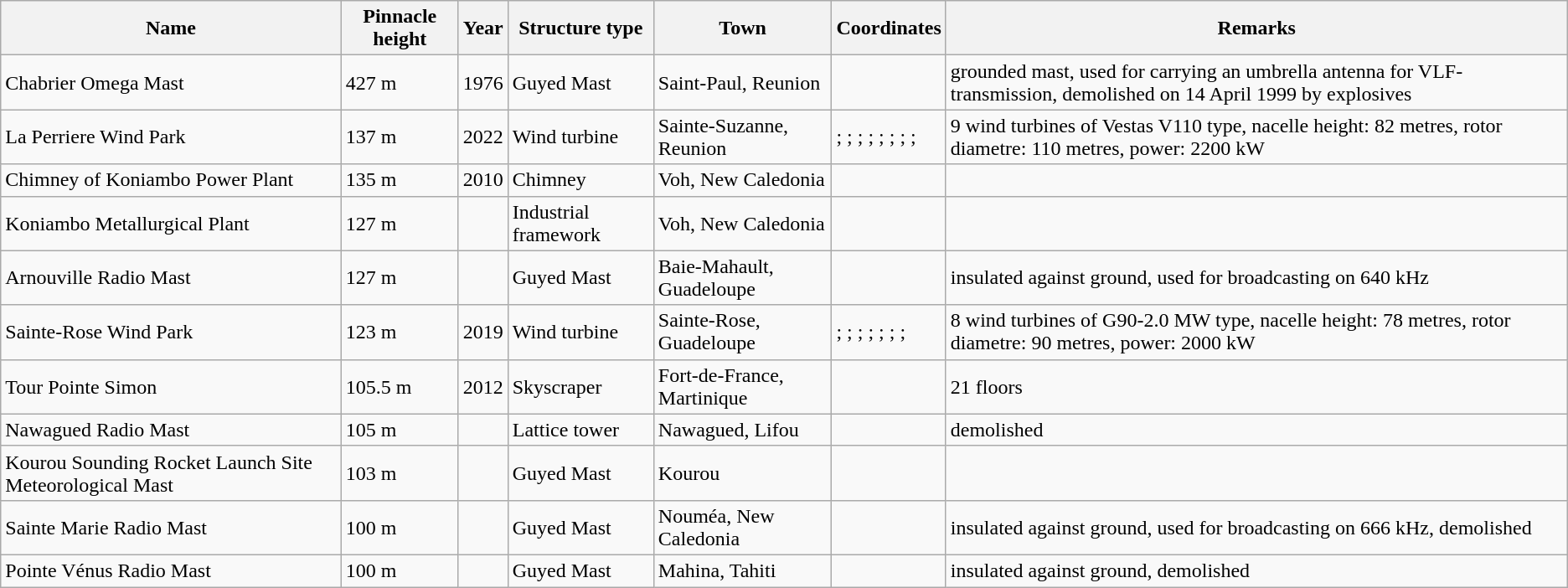<table class="wikitable sortable">
<tr>
<th>Name</th>
<th>Pinnacle height</th>
<th>Year</th>
<th>Structure type</th>
<th>Town</th>
<th>Coordinates</th>
<th>Remarks</th>
</tr>
<tr>
<td>Chabrier Omega Mast</td>
<td>427 m</td>
<td>1976</td>
<td>Guyed Mast</td>
<td>Saint-Paul, Reunion</td>
<td></td>
<td>grounded mast, used for carrying an umbrella antenna for VLF-transmission, demolished on 14 April 1999 by explosives</td>
</tr>
<tr>
<td>La Perriere Wind Park</td>
<td>137 m</td>
<td>2022</td>
<td>Wind turbine</td>
<td>Sainte-Suzanne, Reunion</td>
<td> ;  ;  ; ;  ;  ;  ;  ; </td>
<td>9 wind turbines of Vestas V110 type, nacelle height: 82 metres, rotor diametre: 110 metres, power: 2200 kW</td>
</tr>
<tr>
<td>Chimney of Koniambo Power Plant</td>
<td>135 m</td>
<td>2010</td>
<td>Chimney</td>
<td>Voh, New Caledonia</td>
<td></td>
<td></td>
</tr>
<tr>
<td>Koniambo Metallurgical Plant</td>
<td>127 m</td>
<td></td>
<td>Industrial framework</td>
<td>Voh, New Caledonia</td>
<td></td>
<td></td>
</tr>
<tr>
<td>Arnouville Radio Mast</td>
<td>127 m</td>
<td></td>
<td>Guyed Mast</td>
<td>Baie-Mahault, Guadeloupe</td>
<td></td>
<td>insulated against ground, used for broadcasting on 640 kHz</td>
</tr>
<tr>
<td>Sainte-Rose Wind Park</td>
<td>123 m</td>
<td>2019</td>
<td>Wind turbine</td>
<td>Sainte-Rose, Guadeloupe</td>
<td> ;  ;  ; ;  ; ;  ; </td>
<td>8 wind turbines of G90-2.0 MW type, nacelle height: 78 metres, rotor diametre: 90 metres, power: 2000 kW</td>
</tr>
<tr>
<td>Tour Pointe Simon</td>
<td>105.5 m</td>
<td>2012</td>
<td>Skyscraper</td>
<td>Fort-de-France, Martinique</td>
<td></td>
<td>21 floors</td>
</tr>
<tr>
<td>Nawagued Radio Mast</td>
<td>105 m</td>
<td></td>
<td>Lattice tower</td>
<td>Nawagued, Lifou</td>
<td></td>
<td>demolished</td>
</tr>
<tr>
<td>Kourou Sounding Rocket Launch Site Meteorological Mast</td>
<td>103 m</td>
<td></td>
<td>Guyed Mast</td>
<td>Kourou</td>
<td></td>
<td></td>
</tr>
<tr>
<td>Sainte Marie Radio Mast</td>
<td>100 m</td>
<td></td>
<td>Guyed Mast</td>
<td>Nouméa, New Caledonia</td>
<td></td>
<td>insulated against ground, used for broadcasting on 666 kHz, demolished</td>
</tr>
<tr>
<td>Pointe Vénus Radio Mast</td>
<td>100 m</td>
<td></td>
<td>Guyed Mast</td>
<td>Mahina, Tahiti</td>
<td></td>
<td>insulated against ground, demolished</td>
</tr>
</table>
